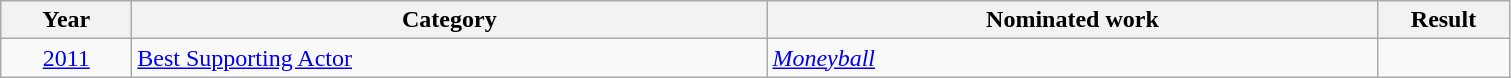<table class=wikitable>
<tr>
<th scope="col" style="width:5em;">Year</th>
<th scope="col" style="width:26em;">Category</th>
<th scope="col" style="width:25em;">Nominated work</th>
<th scope="col" style="width:5em;">Result</th>
</tr>
<tr>
<td style="text-align:center;"><a href='#'>2011</a></td>
<td><a href='#'>Best Supporting Actor</a></td>
<td><em><a href='#'>Moneyball</a></em></td>
<td></td>
</tr>
</table>
